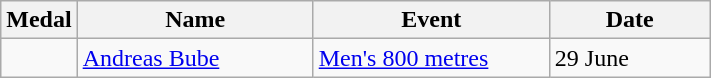<table class="wikitable sortable" style="font-size:100%">
<tr>
<th>Medal</th>
<th width=150>Name</th>
<th width=150>Event</th>
<th width=100>Date</th>
</tr>
<tr>
<td></td>
<td><a href='#'>Andreas Bube</a></td>
<td><a href='#'>Men's 800 metres</a></td>
<td>29 June</td>
</tr>
</table>
